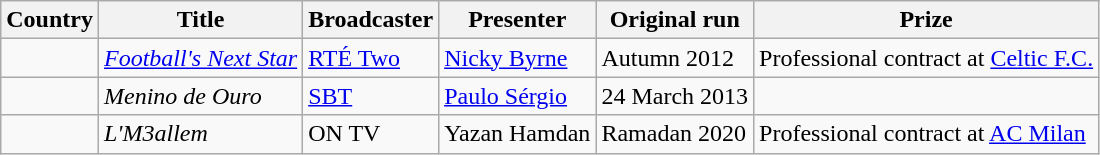<table class="wikitable">
<tr>
<th>Country</th>
<th>Title</th>
<th>Broadcaster</th>
<th>Presenter</th>
<th>Original run</th>
<th>Prize</th>
</tr>
<tr>
<td></td>
<td><em><a href='#'>Football's Next Star</a></em></td>
<td><a href='#'>RTÉ Two</a></td>
<td><a href='#'>Nicky Byrne</a></td>
<td>Autumn 2012</td>
<td>Professional contract at <a href='#'>Celtic F.C.</a></td>
</tr>
<tr>
<td></td>
<td><em>Menino de Ouro</em></td>
<td><a href='#'>SBT</a></td>
<td><a href='#'>Paulo Sérgio</a></td>
<td>24 March 2013</td>
<td></td>
</tr>
<tr>
<td></td>
<td><em>L'M3allem</em></td>
<td>ON TV</td>
<td>Yazan Hamdan</td>
<td>Ramadan 2020</td>
<td>Professional contract at <a href='#'>AC Milan</a></td>
</tr>
</table>
